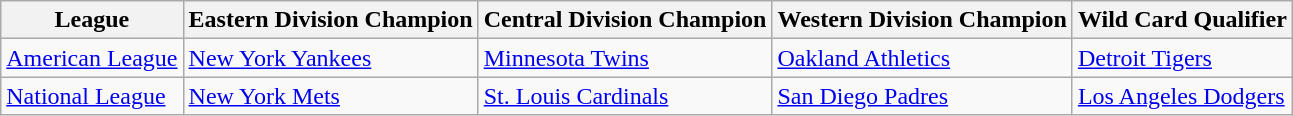<table class="wikitable">
<tr>
<th>League</th>
<th>Eastern Division Champion</th>
<th>Central Division Champion</th>
<th>Western Division Champion</th>
<th>Wild Card Qualifier</th>
</tr>
<tr>
<td><a href='#'>American League</a></td>
<td><a href='#'>New York Yankees</a></td>
<td><a href='#'>Minnesota Twins</a></td>
<td><a href='#'>Oakland Athletics</a></td>
<td><a href='#'>Detroit Tigers</a></td>
</tr>
<tr>
<td><a href='#'>National League</a></td>
<td><a href='#'>New York Mets</a></td>
<td><a href='#'>St. Louis Cardinals</a></td>
<td><a href='#'>San Diego Padres</a></td>
<td><a href='#'>Los Angeles Dodgers</a></td>
</tr>
</table>
